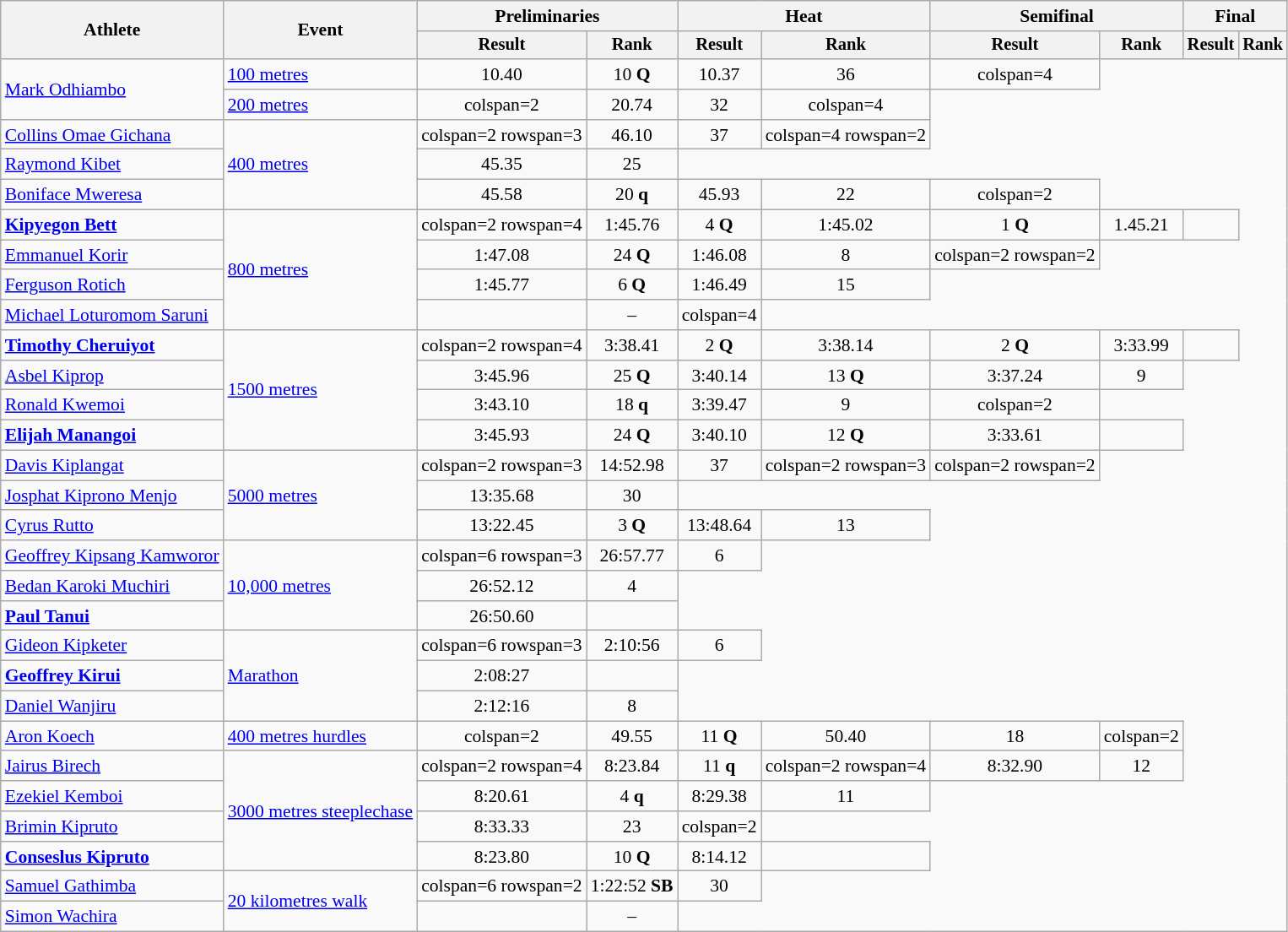<table class="wikitable" style="font-size:90%">
<tr>
<th rowspan="2">Athlete</th>
<th rowspan="2">Event</th>
<th colspan="2">Preliminaries</th>
<th colspan="2">Heat</th>
<th colspan="2">Semifinal</th>
<th colspan="2">Final</th>
</tr>
<tr style="font-size:95%">
<th>Result</th>
<th>Rank</th>
<th>Result</th>
<th>Rank</th>
<th>Result</th>
<th>Rank</th>
<th>Result</th>
<th>Rank</th>
</tr>
<tr style=text-align:center>
<td style=text-align:left rowspan=2><a href='#'>Mark Odhiambo</a></td>
<td style=text-align:left><a href='#'>100 metres</a></td>
<td>10.40</td>
<td>10 <strong>Q</strong></td>
<td>10.37</td>
<td>36</td>
<td>colspan=4 </td>
</tr>
<tr style=text-align:center>
<td style=text-align:left><a href='#'>200 metres</a></td>
<td>colspan=2 </td>
<td>20.74</td>
<td>32</td>
<td>colspan=4 </td>
</tr>
<tr style=text-align:center>
<td style=text-align:left><a href='#'>Collins Omae Gichana</a></td>
<td style=text-align:left rowspan=3><a href='#'>400 metres</a></td>
<td>colspan=2 rowspan=3 </td>
<td>46.10</td>
<td>37</td>
<td>colspan=4 rowspan=2 </td>
</tr>
<tr style=text-align:center>
<td style=text-align:left><a href='#'>Raymond Kibet</a></td>
<td>45.35</td>
<td>25</td>
</tr>
<tr style=text-align:center>
<td style=text-align:left><a href='#'>Boniface Mweresa</a></td>
<td>45.58</td>
<td>20 <strong>q</strong></td>
<td>45.93</td>
<td>22</td>
<td>colspan=2 </td>
</tr>
<tr style=text-align:center>
<td style=text-align:left><strong><a href='#'>Kipyegon Bett</a></strong></td>
<td style=text-align:left rowspan=4><a href='#'>800 metres</a></td>
<td>colspan=2 rowspan=4 </td>
<td>1:45.76</td>
<td>4 <strong>Q</strong></td>
<td>1:45.02</td>
<td>1 <strong>Q</strong></td>
<td>1.45.21</td>
<td></td>
</tr>
<tr style=text-align:center>
<td style=text-align:left><a href='#'>Emmanuel Korir</a></td>
<td>1:47.08</td>
<td>24 <strong>Q</strong></td>
<td>1:46.08</td>
<td>8</td>
<td>colspan=2 rowspan=2 </td>
</tr>
<tr style=text-align:center>
<td style=text-align:left><a href='#'>Ferguson Rotich</a></td>
<td>1:45.77</td>
<td>6 <strong>Q</strong></td>
<td>1:46.49</td>
<td>15</td>
</tr>
<tr style=text-align:center>
<td style=text-align:left><a href='#'>Michael Loturomom Saruni</a></td>
<td></td>
<td>–</td>
<td>colspan=4 </td>
</tr>
<tr style=text-align:center>
<td style=text-align:left><strong><a href='#'>Timothy Cheruiyot</a></strong></td>
<td style=text-align:left rowspan=4><a href='#'>1500 metres</a></td>
<td>colspan=2 rowspan=4 </td>
<td>3:38.41</td>
<td>2 <strong>Q</strong></td>
<td>3:38.14</td>
<td>2 <strong>Q</strong></td>
<td>3:33.99</td>
<td></td>
</tr>
<tr style=text-align:center>
<td style=text-align:left><a href='#'>Asbel Kiprop</a></td>
<td>3:45.96</td>
<td>25 <strong>Q</strong></td>
<td>3:40.14</td>
<td>13 <strong>Q</strong></td>
<td>3:37.24</td>
<td>9</td>
</tr>
<tr style=text-align:center>
<td style=text-align:left><a href='#'>Ronald Kwemoi</a></td>
<td>3:43.10</td>
<td>18 <strong>q</strong></td>
<td>3:39.47</td>
<td>9</td>
<td>colspan=2 </td>
</tr>
<tr style=text-align:center>
<td style=text-align:left><strong><a href='#'>Elijah Manangoi</a></strong></td>
<td>3:45.93</td>
<td>24 <strong>Q</strong></td>
<td>3:40.10</td>
<td>12 <strong>Q</strong></td>
<td>3:33.61</td>
<td></td>
</tr>
<tr style=text-align:center>
<td style=text-align:left><a href='#'>Davis Kiplangat</a></td>
<td style=text-align:left rowspan=3><a href='#'>5000 metres</a></td>
<td>colspan=2 rowspan=3 </td>
<td>14:52.98</td>
<td>37</td>
<td>colspan=2 rowspan=3 </td>
<td>colspan=2 rowspan=2 </td>
</tr>
<tr style=text-align:center>
<td style=text-align:left><a href='#'>Josphat Kiprono Menjo</a></td>
<td>13:35.68</td>
<td>30</td>
</tr>
<tr style=text-align:center>
<td style=text-align:left><a href='#'>Cyrus Rutto</a></td>
<td>13:22.45</td>
<td>3 <strong>Q</strong></td>
<td>13:48.64</td>
<td>13</td>
</tr>
<tr style=text-align:center>
<td style=text-align:left><a href='#'>Geoffrey Kipsang Kamworor</a></td>
<td style=text-align:left rowspan=3><a href='#'>10,000 metres</a></td>
<td>colspan=6 rowspan=3 </td>
<td>26:57.77 </td>
<td>6</td>
</tr>
<tr style=text-align:center>
<td style=text-align:left><a href='#'>Bedan Karoki Muchiri</a></td>
<td>26:52.12 </td>
<td>4</td>
</tr>
<tr style=text-align:center>
<td style=text-align:left><strong><a href='#'>Paul Tanui</a></strong></td>
<td>26:50.60 </td>
<td></td>
</tr>
<tr style=text-align:center>
<td style=text-align:left><a href='#'>Gideon Kipketer</a></td>
<td style=text-align:left rowspan=3><a href='#'>Marathon</a></td>
<td>colspan=6 rowspan=3 </td>
<td>2:10:56</td>
<td>6</td>
</tr>
<tr style=text-align:center>
<td style=text-align:left><strong><a href='#'>Geoffrey Kirui</a></strong></td>
<td>2:08:27</td>
<td></td>
</tr>
<tr style=text-align:center>
<td style=text-align:left><a href='#'>Daniel Wanjiru</a></td>
<td>2:12:16</td>
<td>8</td>
</tr>
<tr style=text-align:center>
<td style=text-align:left><a href='#'>Aron Koech</a></td>
<td style=text-align:left><a href='#'>400 metres hurdles</a></td>
<td>colspan=2 </td>
<td>49.55</td>
<td>11 <strong>Q</strong></td>
<td>50.40</td>
<td>18</td>
<td>colspan=2 </td>
</tr>
<tr style=text-align:center>
<td style=text-align:left><a href='#'>Jairus Birech</a></td>
<td style=text-align:left rowspan=4><a href='#'>3000 metres steeplechase</a></td>
<td>colspan=2 rowspan=4 </td>
<td>8:23.84</td>
<td>11 <strong>q</strong></td>
<td>colspan=2 rowspan=4</td>
<td>8:32.90</td>
<td>12</td>
</tr>
<tr style=text-align:center>
<td style=text-align:left><a href='#'>Ezekiel Kemboi</a></td>
<td>8:20.61</td>
<td>4 <strong>q</strong></td>
<td>8:29.38</td>
<td>11</td>
</tr>
<tr style=text-align:center>
<td style=text-align:left><a href='#'>Brimin Kipruto</a></td>
<td>8:33.33</td>
<td>23</td>
<td>colspan=2 </td>
</tr>
<tr style=text-align:center>
<td style=text-align:left><strong><a href='#'>Conseslus Kipruto</a></strong></td>
<td>8:23.80</td>
<td>10 <strong>Q</strong></td>
<td>8:14.12</td>
<td></td>
</tr>
<tr style=text-align:center>
<td style=text-align:left><a href='#'>Samuel Gathimba</a></td>
<td style=text-align:left rowspan=2><a href='#'>20 kilometres walk</a></td>
<td>colspan=6 rowspan=2 </td>
<td>1:22:52 <strong>SB</strong></td>
<td>30</td>
</tr>
<tr style=text-align:center>
<td style=text-align:left><a href='#'>Simon Wachira</a></td>
<td></td>
<td>–</td>
</tr>
</table>
